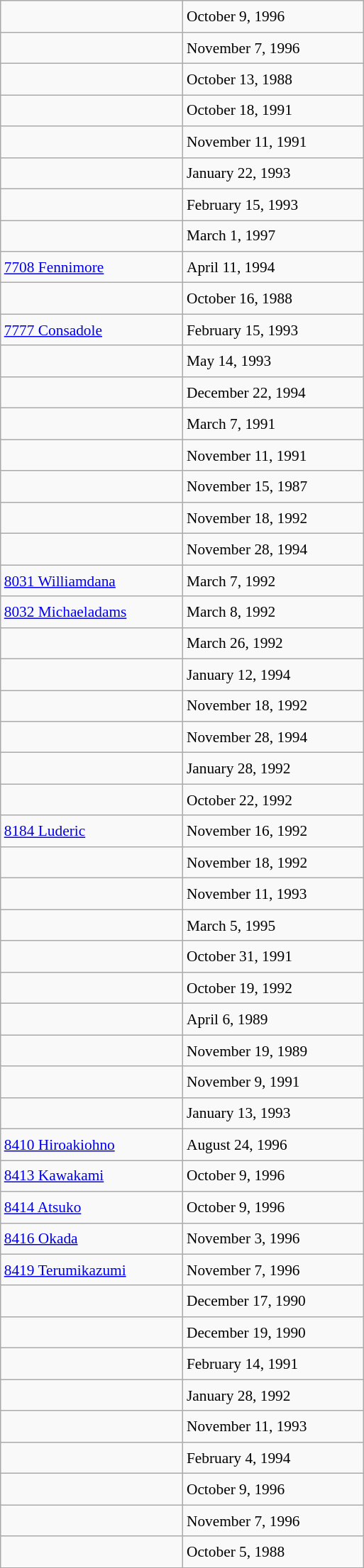<table class="wikitable" style="font-size: 89%; float: left; width: 24em; margin-right: 1em; line-height: 1.6em !important;  height: 1250px;">
<tr>
<td></td>
<td>October 9, 1996</td>
</tr>
<tr>
<td></td>
<td>November 7, 1996</td>
</tr>
<tr>
<td></td>
<td>October 13, 1988</td>
</tr>
<tr>
<td></td>
<td>October 18, 1991</td>
</tr>
<tr>
<td></td>
<td>November 11, 1991</td>
</tr>
<tr>
<td></td>
<td>January 22, 1993</td>
</tr>
<tr>
<td></td>
<td>February 15, 1993</td>
</tr>
<tr>
<td></td>
<td>March 1, 1997</td>
</tr>
<tr>
<td><a href='#'>7708 Fennimore</a></td>
<td>April 11, 1994</td>
</tr>
<tr>
<td></td>
<td>October 16, 1988</td>
</tr>
<tr>
<td><a href='#'>7777 Consadole</a></td>
<td>February 15, 1993</td>
</tr>
<tr>
<td></td>
<td>May 14, 1993</td>
</tr>
<tr>
<td></td>
<td>December 22, 1994</td>
</tr>
<tr>
<td></td>
<td>March 7, 1991</td>
</tr>
<tr>
<td></td>
<td>November 11, 1991</td>
</tr>
<tr>
<td></td>
<td>November 15, 1987</td>
</tr>
<tr>
<td></td>
<td>November 18, 1992</td>
</tr>
<tr>
<td></td>
<td>November 28, 1994</td>
</tr>
<tr>
<td><a href='#'>8031 Williamdana</a></td>
<td>March 7, 1992</td>
</tr>
<tr>
<td><a href='#'>8032 Michaeladams</a></td>
<td>March 8, 1992</td>
</tr>
<tr>
<td></td>
<td>March 26, 1992</td>
</tr>
<tr>
<td></td>
<td>January 12, 1994</td>
</tr>
<tr>
<td></td>
<td>November 18, 1992</td>
</tr>
<tr>
<td></td>
<td>November 28, 1994</td>
</tr>
<tr>
<td></td>
<td>January 28, 1992</td>
</tr>
<tr>
<td></td>
<td>October 22, 1992</td>
</tr>
<tr>
<td><a href='#'>8184 Luderic</a></td>
<td>November 16, 1992</td>
</tr>
<tr>
<td></td>
<td>November 18, 1992</td>
</tr>
<tr>
<td></td>
<td>November 11, 1993</td>
</tr>
<tr>
<td></td>
<td>March 5, 1995</td>
</tr>
<tr>
<td></td>
<td>October 31, 1991</td>
</tr>
<tr>
<td></td>
<td>October 19, 1992</td>
</tr>
<tr>
<td></td>
<td>April 6, 1989</td>
</tr>
<tr>
<td></td>
<td>November 19, 1989</td>
</tr>
<tr>
<td></td>
<td>November 9, 1991</td>
</tr>
<tr>
<td></td>
<td>January 13, 1993</td>
</tr>
<tr>
<td><a href='#'>8410 Hiroakiohno</a></td>
<td>August 24, 1996</td>
</tr>
<tr>
<td><a href='#'>8413 Kawakami</a></td>
<td>October 9, 1996</td>
</tr>
<tr>
<td><a href='#'>8414 Atsuko</a></td>
<td>October 9, 1996</td>
</tr>
<tr>
<td><a href='#'>8416 Okada</a></td>
<td>November 3, 1996</td>
</tr>
<tr>
<td><a href='#'>8419 Terumikazumi</a></td>
<td>November 7, 1996</td>
</tr>
<tr>
<td></td>
<td>December 17, 1990</td>
</tr>
<tr>
<td></td>
<td>December 19, 1990</td>
</tr>
<tr>
<td></td>
<td>February 14, 1991</td>
</tr>
<tr>
<td></td>
<td>January 28, 1992</td>
</tr>
<tr>
<td></td>
<td>November 11, 1993</td>
</tr>
<tr>
<td></td>
<td>February 4, 1994</td>
</tr>
<tr>
<td></td>
<td>October 9, 1996</td>
</tr>
<tr>
<td></td>
<td>November 7, 1996</td>
</tr>
<tr>
<td></td>
<td>October 5, 1988</td>
</tr>
</table>
